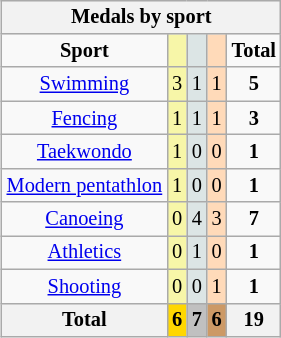<table class="wikitable" style="font-size:85%; float:right;">
<tr style="background:#efefef;">
<th colspan=7>Medals by sport</th>
</tr>
<tr align=center>
<td><strong>Sport</strong></td>
<td bgcolor=#f7f6a8></td>
<td bgcolor=#dce5e5></td>
<td bgcolor=#ffdab9></td>
<td><strong>Total</strong></td>
</tr>
<tr align=center>
<td><a href='#'>Swimming</a></td>
<td style="background:#F7F6A8;">3</td>
<td style="background:#DCE5E5;">1</td>
<td style="background:#FFDAB9;">1</td>
<td><strong>5</strong></td>
</tr>
<tr align=center>
<td><a href='#'>Fencing</a></td>
<td style="background:#F7F6A8;">1</td>
<td style="background:#DCE5E5;">1</td>
<td style="background:#FFDAB9;">1</td>
<td><strong>3</strong></td>
</tr>
<tr align=center>
<td><a href='#'>Taekwondo</a></td>
<td style="background:#F7F6A8;">1</td>
<td style="background:#DCE5E5;">0</td>
<td style="background:#FFDAB9;">0</td>
<td><strong>1</strong></td>
</tr>
<tr align=center>
<td><a href='#'>Modern pentathlon</a></td>
<td style="background:#F7F6A8;">1</td>
<td style="background:#DCE5E5;">0</td>
<td style="background:#FFDAB9;">0</td>
<td><strong>1</strong></td>
</tr>
<tr align=center>
<td><a href='#'>Canoeing</a></td>
<td style="background:#F7F6A8;">0</td>
<td style="background:#DCE5E5;">4</td>
<td style="background:#FFDAB9;">3</td>
<td><strong>7</strong></td>
</tr>
<tr align=center>
<td><a href='#'>Athletics</a></td>
<td style="background:#F7F6A8;">0</td>
<td style="background:#DCE5E5;">1</td>
<td style="background:#FFDAB9;">0</td>
<td><strong>1</strong></td>
</tr>
<tr align=center>
<td><a href='#'>Shooting</a></td>
<td style="background:#F7F6A8;">0</td>
<td style="background:#DCE5E5;">0</td>
<td style="background:#FFDAB9;">1</td>
<td><strong>1</strong></td>
</tr>
<tr align=center>
<th>Total</th>
<th style="background:gold;">6</th>
<th style="background:silver;">7</th>
<th style="background:#c96;">6</th>
<th>19</th>
</tr>
</table>
